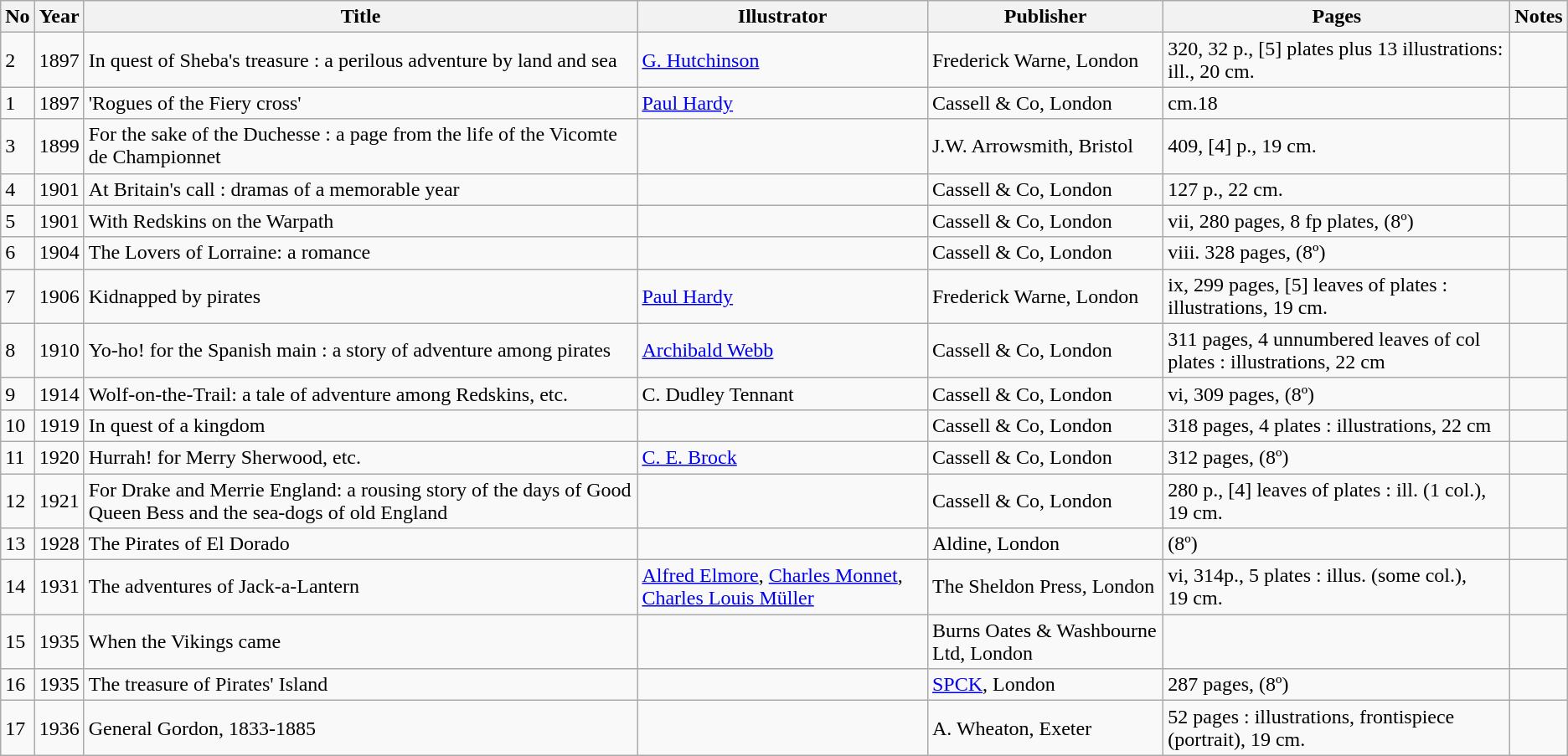<table class="wikitable sortable">
<tr>
<th>No</th>
<th>Year</th>
<th>Title</th>
<th>Illustrator</th>
<th>Publisher</th>
<th>Pages</th>
<th>Notes</th>
</tr>
<tr>
<td>2</td>
<td>1897</td>
<td>In quest of Sheba's treasure : a perilous adventure by land and sea</td>
<td><a href='#'>G. Hutchinson</a></td>
<td>Frederick Warne, London</td>
<td>320, 32 p., [5] plates plus 13 illustrations: ill., 20 cm.</td>
<td></td>
</tr>
<tr>
<td>1</td>
<td>1897</td>
<td>'Rogues of the Fiery cross'</td>
<td><a href='#'>Paul Hardy</a></td>
<td>Cassell & Co, London</td>
<td>cm.18</td>
<td></td>
</tr>
<tr>
<td>3</td>
<td>1899</td>
<td>For the sake of the Duchesse : a page from the life of the Vicomte de Championnet</td>
<td></td>
<td>J.W. Arrowsmith, Bristol</td>
<td>409, [4] p., 19 cm.</td>
<td></td>
</tr>
<tr>
<td>4</td>
<td>1901</td>
<td>At Britain's call : dramas of a memorable year</td>
<td></td>
<td>Cassell & Co, London</td>
<td>127 p., 22 cm.</td>
<td></td>
</tr>
<tr>
<td>5</td>
<td>1901</td>
<td>With Redskins on the Warpath</td>
<td></td>
<td>Cassell & Co, London</td>
<td>vii, 280 pages, 8 fp plates, (8º)</td>
<td></td>
</tr>
<tr>
<td>6</td>
<td>1904</td>
<td>The Lovers of Lorraine: a romance</td>
<td></td>
<td>Cassell & Co, London</td>
<td>viii. 328 pages, (8º)</td>
<td></td>
</tr>
<tr>
<td>7</td>
<td>1906</td>
<td>Kidnapped by pirates</td>
<td><a href='#'>Paul Hardy</a></td>
<td>Frederick Warne, London</td>
<td>ix, 299 pages, [5] leaves of plates : illustrations, 19 cm.</td>
<td></td>
</tr>
<tr>
<td>8</td>
<td>1910</td>
<td>Yo-ho! for the Spanish main : a story of adventure among pirates</td>
<td><a href='#'>Archibald Webb</a></td>
<td>Cassell & Co, London</td>
<td>311 pages, 4 unnumbered leaves of col  plates : illustrations, 22 cm</td>
<td></td>
</tr>
<tr>
<td>9</td>
<td>1914</td>
<td>Wolf-on-the-Trail: a tale of adventure among Redskins, etc.</td>
<td>C. Dudley Tennant</td>
<td>Cassell & Co, London</td>
<td>vi, 309 pages, (8º)</td>
<td></td>
</tr>
<tr>
<td>10</td>
<td>1919</td>
<td>In quest of a kingdom</td>
<td></td>
<td>Cassell & Co, London</td>
<td>318 pages, 4 plates : illustrations, 22 cm</td>
<td></td>
</tr>
<tr>
<td>11</td>
<td>1920</td>
<td>Hurrah! for Merry Sherwood, etc.</td>
<td><a href='#'>C. E. Brock</a></td>
<td>Cassell & Co, London</td>
<td>312 pages, (8º)</td>
<td></td>
</tr>
<tr>
<td>12</td>
<td>1921</td>
<td>For Drake and Merrie England: a rousing story of the days of Good Queen Bess and the sea-dogs of old England</td>
<td></td>
<td>Cassell & Co, London</td>
<td>280 p., [4] leaves of plates : ill. (1 col.), 19 cm.</td>
<td></td>
</tr>
<tr>
<td>13</td>
<td>1928</td>
<td>The Pirates of El Dorado</td>
<td></td>
<td>Aldine, London</td>
<td>(8º)</td>
<td></td>
</tr>
<tr>
<td>14</td>
<td>1931</td>
<td>The adventures of Jack-a-Lantern</td>
<td><a href='#'>Alfred Elmore</a>, <a href='#'>Charles Monnet</a>, <a href='#'>Charles Louis Müller</a></td>
<td>The Sheldon Press, London</td>
<td>vi, 314p., 5 plates : illus. (some col.), 19 cm.</td>
<td></td>
</tr>
<tr>
<td>15</td>
<td>1935</td>
<td>When the Vikings came</td>
<td></td>
<td>Burns Oates & Washbourne Ltd, London</td>
<td></td>
<td></td>
</tr>
<tr>
<td>16</td>
<td>1935</td>
<td>The treasure of Pirates' Island</td>
<td></td>
<td><a href='#'>SPCK</a>, London</td>
<td>287 pages, (8º)</td>
<td></td>
</tr>
<tr>
<td>17</td>
<td>1936</td>
<td>General Gordon, 1833-1885</td>
<td></td>
<td>A. Wheaton, Exeter</td>
<td>52 pages : illustrations, frontispiece (portrait), 19 cm.</td>
<td></td>
</tr>
</table>
